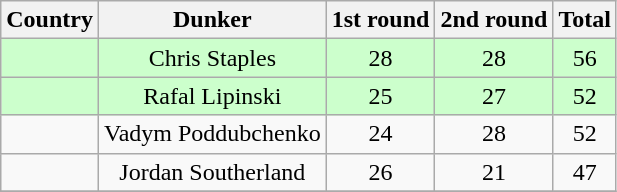<table class="wikitable sortable" style="text-align:center">
<tr>
<th>Country</th>
<th>Dunker</th>
<th>1st round</th>
<th>2nd round</th>
<th>Total</th>
</tr>
<tr bgcolor="#ccffcc">
<td align=left></td>
<td>Chris Staples</td>
<td>28</td>
<td>28</td>
<td>56</td>
</tr>
<tr bgcolor="#ccffcc">
<td align=left></td>
<td>Rafal Lipinski</td>
<td>25</td>
<td>27</td>
<td>52</td>
</tr>
<tr>
<td align=left></td>
<td>Vadym Poddubchenko</td>
<td>24</td>
<td>28</td>
<td>52</td>
</tr>
<tr>
<td align=left></td>
<td>Jordan Southerland</td>
<td>26</td>
<td>21</td>
<td>47</td>
</tr>
<tr>
</tr>
</table>
